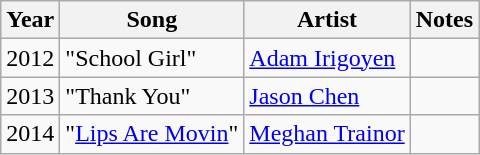<table class="wikitable">
<tr>
<th>Year</th>
<th>Song</th>
<th>Artist</th>
<th>Notes</th>
</tr>
<tr>
<td>2012</td>
<td>"School Girl"</td>
<td><a href='#'>Adam Irigoyen</a></td>
<td></td>
</tr>
<tr>
<td>2013</td>
<td>"Thank You"</td>
<td><a href='#'>Jason Chen</a></td>
<td></td>
</tr>
<tr>
<td>2014</td>
<td>"<a href='#'>Lips Are Movin</a>"</td>
<td><a href='#'>Meghan Trainor</a></td>
<td></td>
</tr>
</table>
